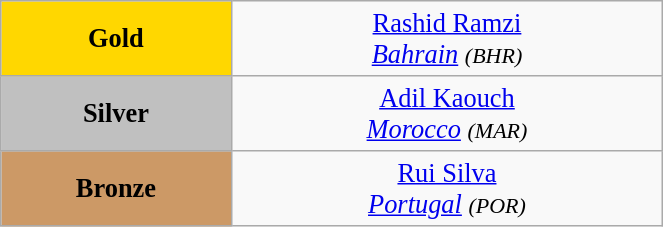<table class="wikitable" style=" text-align:center; font-size:110%;" width="35%">
<tr>
<td bgcolor="gold"><strong>Gold</strong></td>
<td> <a href='#'>Rashid Ramzi</a><br><em><a href='#'>Bahrain</a> <small>(BHR)</small></em></td>
</tr>
<tr>
<td bgcolor="silver"><strong>Silver</strong></td>
<td> <a href='#'>Adil Kaouch</a><br><em><a href='#'>Morocco</a> <small>(MAR)</small></em></td>
</tr>
<tr>
<td bgcolor="CC9966"><strong>Bronze</strong></td>
<td> <a href='#'>Rui Silva</a><br><em><a href='#'>Portugal</a> <small>(POR)</small></em></td>
</tr>
</table>
